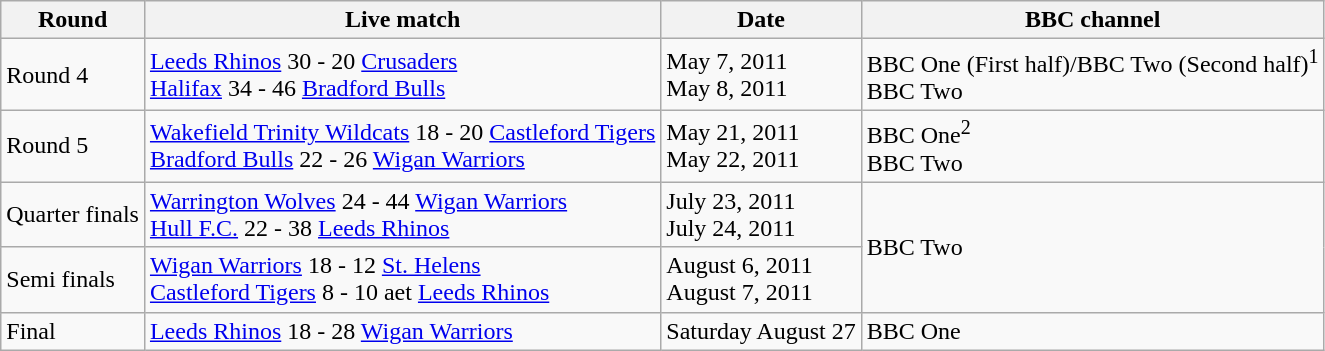<table class="wikitable">
<tr>
<th>Round</th>
<th>Live match</th>
<th>Date</th>
<th>BBC channel</th>
</tr>
<tr>
<td>Round 4</td>
<td><a href='#'>Leeds Rhinos</a> 30 - 20 <a href='#'>Crusaders</a><br><a href='#'>Halifax</a> 34 - 46 <a href='#'>Bradford Bulls</a></td>
<td>May 7, 2011<br>May 8, 2011</td>
<td>BBC One (First half)/BBC Two (Second half)<sup>1</sup><br>BBC Two</td>
</tr>
<tr>
<td>Round 5</td>
<td><a href='#'>Wakefield Trinity Wildcats</a> 18 - 20 <a href='#'>Castleford Tigers</a><br><a href='#'>Bradford Bulls</a> 22 - 26 <a href='#'>Wigan Warriors</a></td>
<td>May 21, 2011<br>May 22, 2011</td>
<td>BBC One<sup>2</sup><br>BBC Two</td>
</tr>
<tr>
<td>Quarter finals</td>
<td><a href='#'>Warrington Wolves</a> 24 - 44 <a href='#'>Wigan Warriors</a><br><a href='#'>Hull F.C.</a> 22 - 38 <a href='#'>Leeds Rhinos</a></td>
<td>July 23, 2011<br>July 24, 2011</td>
<td rowspan=2>BBC Two</td>
</tr>
<tr>
<td>Semi finals</td>
<td><a href='#'>Wigan Warriors</a> 18 - 12 <a href='#'>St. Helens</a><br><a href='#'>Castleford Tigers</a> 8 - 10 aet <a href='#'>Leeds Rhinos</a></td>
<td>August 6, 2011<br>August 7, 2011</td>
</tr>
<tr>
<td>Final</td>
<td><a href='#'>Leeds Rhinos</a> 18 - 28 <a href='#'>Wigan Warriors</a></td>
<td>Saturday August 27</td>
<td>BBC One</td>
</tr>
</table>
